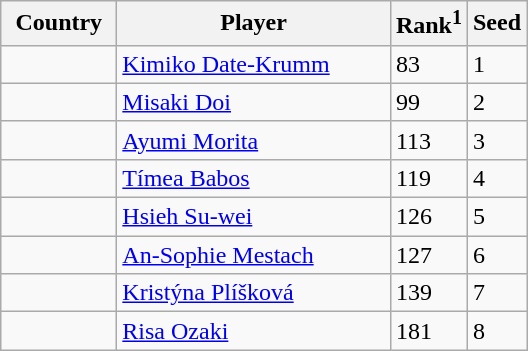<table class="sortable wikitable">
<tr>
<th width="70">Country</th>
<th width="175">Player</th>
<th>Rank<sup>1</sup></th>
<th>Seed</th>
</tr>
<tr>
<td></td>
<td><a href='#'>Kimiko Date-Krumm</a></td>
<td>83</td>
<td>1</td>
</tr>
<tr>
<td></td>
<td><a href='#'>Misaki Doi</a></td>
<td>99</td>
<td>2</td>
</tr>
<tr>
<td></td>
<td><a href='#'>Ayumi Morita</a></td>
<td>113</td>
<td>3</td>
</tr>
<tr>
<td></td>
<td><a href='#'>Tímea Babos</a></td>
<td>119</td>
<td>4</td>
</tr>
<tr>
<td></td>
<td><a href='#'>Hsieh Su-wei</a></td>
<td>126</td>
<td>5</td>
</tr>
<tr>
<td></td>
<td><a href='#'>An-Sophie Mestach</a></td>
<td>127</td>
<td>6</td>
</tr>
<tr>
<td></td>
<td><a href='#'>Kristýna Plíšková</a></td>
<td>139</td>
<td>7</td>
</tr>
<tr>
<td></td>
<td><a href='#'>Risa Ozaki</a></td>
<td>181</td>
<td>8</td>
</tr>
</table>
